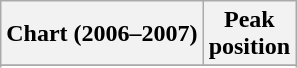<table class="wikitable sortable plainrowheaders" style="text-align:center">
<tr>
<th scope="col">Chart (2006–2007)</th>
<th scope="col">Peak<br> position</th>
</tr>
<tr>
</tr>
<tr>
</tr>
<tr>
</tr>
<tr>
</tr>
</table>
